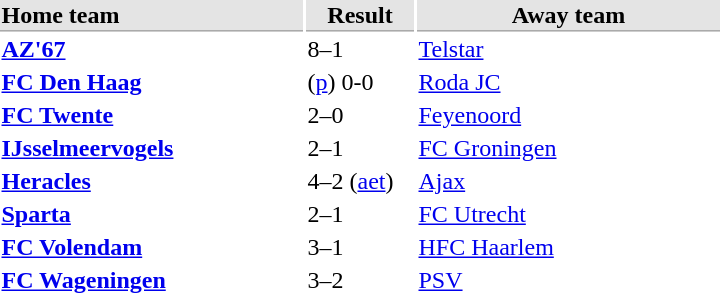<table>
<tr bgcolor="#E4E4E4">
<th style="border-bottom:1px solid #AAAAAA" width="200" align="left">Home team</th>
<th style="border-bottom:1px solid #AAAAAA" width="70" align="center">Result</th>
<th style="border-bottom:1px solid #AAAAAA" width="200">Away team</th>
</tr>
<tr>
<td><strong><a href='#'>AZ'67</a></strong></td>
<td>8–1</td>
<td><a href='#'>Telstar</a></td>
</tr>
<tr>
<td><strong><a href='#'>FC Den Haag</a></strong></td>
<td>(<a href='#'>p</a>) 0-0</td>
<td><a href='#'>Roda JC</a></td>
</tr>
<tr>
<td><strong><a href='#'>FC Twente</a></strong></td>
<td>2–0</td>
<td><a href='#'>Feyenoord</a></td>
</tr>
<tr>
<td><strong><a href='#'>IJsselmeervogels</a></strong></td>
<td>2–1</td>
<td><a href='#'>FC Groningen</a></td>
</tr>
<tr>
<td><strong><a href='#'>Heracles</a></strong></td>
<td>4–2 (<a href='#'>aet</a>)</td>
<td><a href='#'>Ajax</a></td>
</tr>
<tr>
<td><strong><a href='#'>Sparta</a></strong></td>
<td>2–1</td>
<td><a href='#'>FC Utrecht</a></td>
</tr>
<tr>
<td><strong><a href='#'>FC Volendam</a></strong></td>
<td>3–1</td>
<td><a href='#'>HFC Haarlem</a></td>
</tr>
<tr>
<td><strong><a href='#'>FC Wageningen</a></strong></td>
<td>3–2</td>
<td><a href='#'>PSV</a></td>
</tr>
</table>
